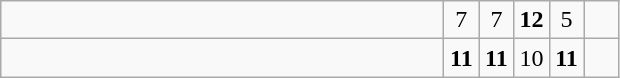<table class="wikitable">
<tr>
<td style="width:18em"></td>
<td align=center style="width:1em">7</td>
<td align=center style="width:1em">7</td>
<td align=center style="width:1em"><strong>12</strong></td>
<td align=center style="width:1em">5</td>
<td align=center style="width:1em"></td>
</tr>
<tr>
<td style="width:18em"><strong> </strong></td>
<td align=center style="width:1em"><strong>11</strong></td>
<td align=center style="width:1em"><strong>11</strong></td>
<td align=center style="width:1em">10</td>
<td align=center style="width:1em"><strong>11</strong></td>
<td align=center style="width:1em"></td>
</tr>
</table>
